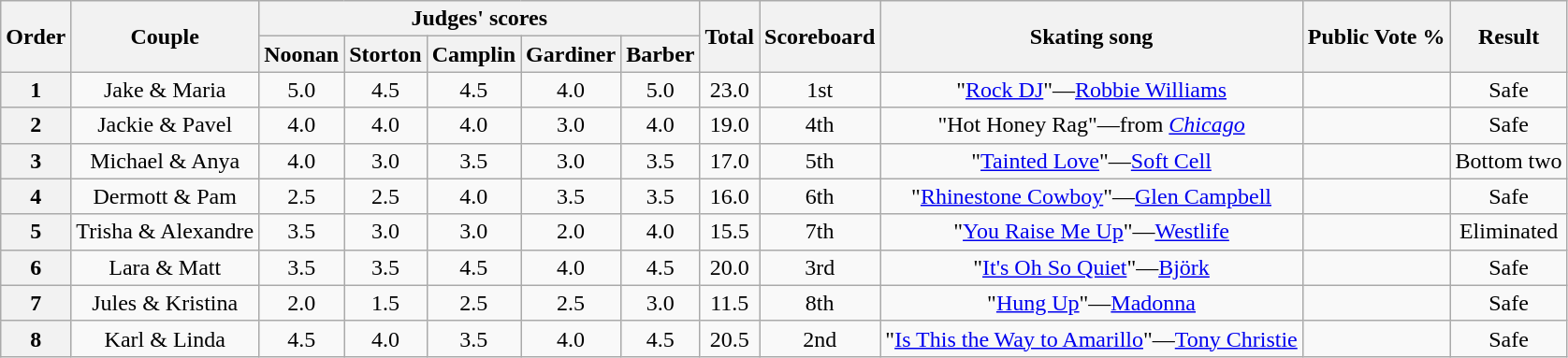<table class="wikitable plainrowheaders" style="text-align:center;">
<tr>
<th scope="col" rowspan="2">Order</th>
<th scope="col" rowspan="2">Couple</th>
<th scope="col" colspan="5">Judges' scores</th>
<th scope="col" rowspan="2">Total</th>
<th scope="col" rowspan="2">Scoreboard</th>
<th scope="col" rowspan="2">Skating song</th>
<th scope="col" rowspan="2">Public Vote %</th>
<th scope="col" rowspan="2">Result</th>
</tr>
<tr>
<th scope="col">Noonan</th>
<th>Storton</th>
<th>Camplin</th>
<th>Gardiner</th>
<th>Barber</th>
</tr>
<tr>
<th scope=col>1</th>
<td>Jake & Maria</td>
<td>5.0</td>
<td>4.5</td>
<td>4.5</td>
<td>4.0</td>
<td>5.0</td>
<td>23.0</td>
<td>1st</td>
<td>"<a href='#'>Rock DJ</a>"—<a href='#'>Robbie Williams</a></td>
<td></td>
<td>Safe</td>
</tr>
<tr>
<th scope=col>2</th>
<td>Jackie & Pavel</td>
<td>4.0</td>
<td>4.0</td>
<td>4.0</td>
<td>3.0</td>
<td>4.0</td>
<td>19.0</td>
<td>4th</td>
<td>"Hot Honey Rag"—from <em><a href='#'>Chicago</a></em></td>
<td></td>
<td>Safe</td>
</tr>
<tr>
<th scope=col>3</th>
<td>Michael & Anya</td>
<td>4.0</td>
<td>3.0</td>
<td>3.5</td>
<td>3.0</td>
<td>3.5</td>
<td>17.0</td>
<td>5th</td>
<td>"<a href='#'>Tainted Love</a>"—<a href='#'>Soft Cell</a></td>
<td></td>
<td>Bottom two</td>
</tr>
<tr>
<th scope=col>4</th>
<td>Dermott & Pam</td>
<td>2.5</td>
<td>2.5</td>
<td>4.0</td>
<td>3.5</td>
<td>3.5</td>
<td>16.0</td>
<td>6th</td>
<td>"<a href='#'>Rhinestone Cowboy</a>"—<a href='#'>Glen Campbell</a></td>
<td></td>
<td>Safe</td>
</tr>
<tr>
<th scope=col>5</th>
<td>Trisha & Alexandre</td>
<td>3.5</td>
<td>3.0</td>
<td>3.0</td>
<td>2.0</td>
<td>4.0</td>
<td>15.5</td>
<td>7th</td>
<td>"<a href='#'>You Raise Me Up</a>"—<a href='#'>Westlife</a></td>
<td></td>
<td>Eliminated</td>
</tr>
<tr>
<th scope=col>6</th>
<td>Lara & Matt</td>
<td>3.5</td>
<td>3.5</td>
<td>4.5</td>
<td>4.0</td>
<td>4.5</td>
<td>20.0</td>
<td>3rd</td>
<td>"<a href='#'>It's Oh So Quiet</a>"—<a href='#'>Björk</a></td>
<td></td>
<td>Safe</td>
</tr>
<tr>
<th scope=col>7</th>
<td>Jules & Kristina</td>
<td>2.0</td>
<td>1.5</td>
<td>2.5</td>
<td>2.5</td>
<td>3.0</td>
<td>11.5</td>
<td>8th</td>
<td>"<a href='#'>Hung Up</a>"—<a href='#'>Madonna</a></td>
<td></td>
<td>Safe</td>
</tr>
<tr>
<th scope=col>8</th>
<td>Karl & Linda</td>
<td>4.5</td>
<td>4.0</td>
<td>3.5</td>
<td>4.0</td>
<td>4.5</td>
<td>20.5</td>
<td>2nd</td>
<td>"<a href='#'>Is This the Way to Amarillo</a>"—<a href='#'>Tony Christie</a></td>
<td></td>
<td>Safe</td>
</tr>
</table>
